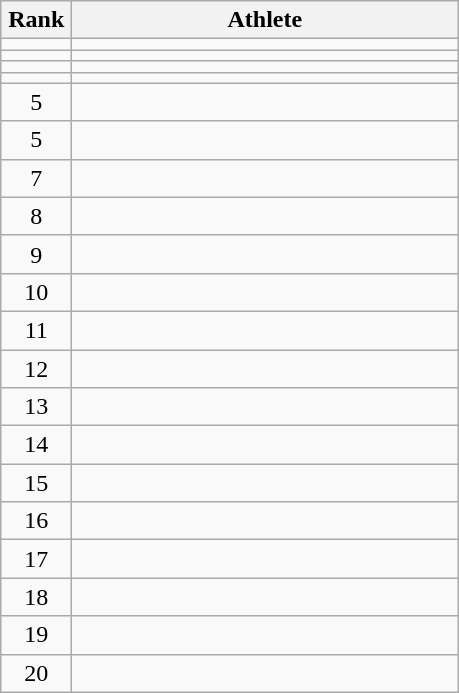<table class="wikitable" style="text-align: center;">
<tr>
<th width=40>Rank</th>
<th width=250>Athlete</th>
</tr>
<tr>
<td></td>
<td align="left"></td>
</tr>
<tr>
<td></td>
<td align="left"></td>
</tr>
<tr>
<td></td>
<td align="left"></td>
</tr>
<tr>
<td></td>
<td align="left"></td>
</tr>
<tr>
<td>5</td>
<td align="left"></td>
</tr>
<tr>
<td>5</td>
<td align="left"></td>
</tr>
<tr>
<td>7</td>
<td align="left"></td>
</tr>
<tr>
<td>8</td>
<td align="left"></td>
</tr>
<tr>
<td>9</td>
<td align="left"></td>
</tr>
<tr>
<td>10</td>
<td align="left"></td>
</tr>
<tr>
<td>11</td>
<td align="left"></td>
</tr>
<tr>
<td>12</td>
<td align="left"></td>
</tr>
<tr>
<td>13</td>
<td align="left"></td>
</tr>
<tr>
<td>14</td>
<td align="left"></td>
</tr>
<tr>
<td>15</td>
<td align="left"></td>
</tr>
<tr>
<td>16</td>
<td align="left"></td>
</tr>
<tr>
<td>17</td>
<td align="left"></td>
</tr>
<tr>
<td>18</td>
<td align="left"></td>
</tr>
<tr>
<td>19</td>
<td align="left"></td>
</tr>
<tr>
<td>20</td>
<td align="left"></td>
</tr>
</table>
